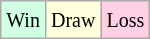<table class="wikitable">
<tr>
<td style="background-color: #d0ffe3;"><small>Win</small></td>
<td style="background-color: #ffffdd;"><small>Draw</small></td>
<td style="background-color: #ffd0e3;"><small>Loss</small></td>
</tr>
</table>
